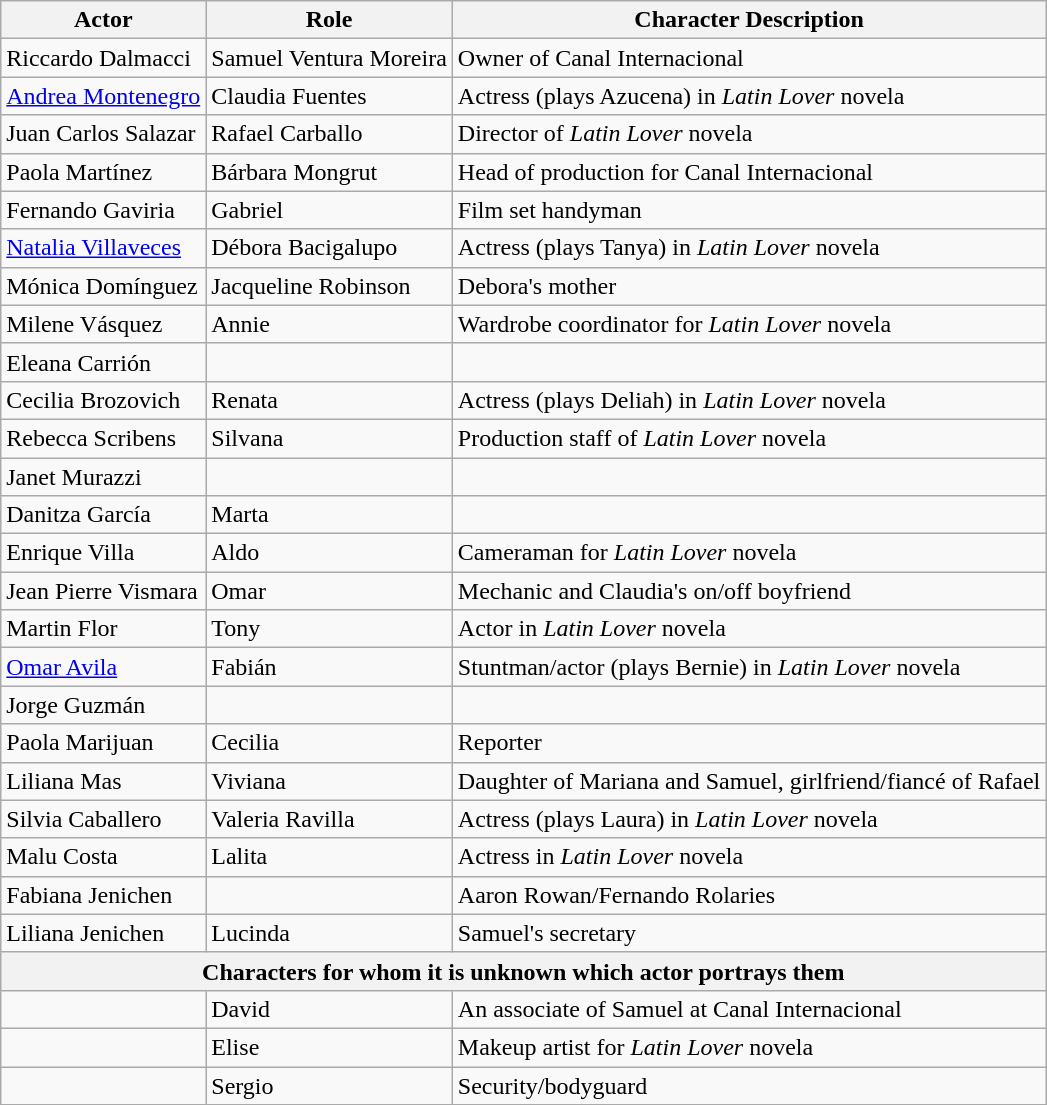<table Class="wikitable">
<tr>
<th>Actor</th>
<th>Role</th>
<th>Character Description</th>
</tr>
<tr>
<td>Riccardo Dalmacci</td>
<td>Samuel Ventura Moreira</td>
<td>Owner of Canal Internacional</td>
</tr>
<tr>
<td><a href='#'>Andrea Montenegro</a></td>
<td>Claudia Fuentes</td>
<td>Actress (plays Azucena) in <em>Latin Lover</em> novela</td>
</tr>
<tr>
<td>Juan Carlos Salazar</td>
<td>Rafael Carballo</td>
<td>Director of <em>Latin Lover</em> novela</td>
</tr>
<tr>
<td>Paola Martínez</td>
<td>Bárbara Mongrut</td>
<td>Head of production for Canal Internacional</td>
</tr>
<tr>
<td>Fernando Gaviria</td>
<td>Gabriel</td>
<td>Film set handyman</td>
</tr>
<tr>
<td><a href='#'>Natalia Villaveces</a></td>
<td>Débora Bacigalupo</td>
<td>Actress (plays Tanya) in <em>Latin Lover</em> novela</td>
</tr>
<tr>
<td>Mónica Domínguez</td>
<td>Jacqueline Robinson</td>
<td>Debora's mother</td>
</tr>
<tr>
<td>Milene Vásquez</td>
<td>Annie</td>
<td>Wardrobe coordinator for <em>Latin Lover</em> novela</td>
</tr>
<tr>
<td>Eleana Carrión</td>
<td></td>
<td></td>
</tr>
<tr>
<td>Cecilia Brozovich</td>
<td>Renata</td>
<td>Actress (plays Deliah) in <em>Latin Lover</em> novela</td>
</tr>
<tr>
<td>Rebecca Scribens</td>
<td>Silvana</td>
<td>Production staff of <em>Latin Lover</em> novela</td>
</tr>
<tr>
<td>Janet Murazzi</td>
<td></td>
<td></td>
</tr>
<tr>
<td>Danitza García</td>
<td>Marta</td>
<td></td>
</tr>
<tr>
<td>Enrique Villa</td>
<td>Aldo</td>
<td>Cameraman for <em>Latin Lover</em> novela</td>
</tr>
<tr>
<td>Jean Pierre Vismara</td>
<td>Omar</td>
<td>Mechanic and Claudia's on/off boyfriend</td>
</tr>
<tr>
<td>Martin Flor</td>
<td>Tony</td>
<td>Actor in <em>Latin Lover</em> novela</td>
</tr>
<tr>
<td><a href='#'>Omar Avila</a></td>
<td>Fabián</td>
<td>Stuntman/actor (plays Bernie) in <em>Latin Lover</em> novela</td>
</tr>
<tr>
<td>Jorge Guzmán</td>
<td></td>
<td></td>
</tr>
<tr>
<td>Paola Marijuan</td>
<td>Cecilia</td>
<td>Reporter</td>
</tr>
<tr>
<td>Liliana Mas</td>
<td>Viviana</td>
<td>Daughter of Mariana and Samuel, girlfriend/fiancé of Rafael</td>
</tr>
<tr>
<td>Silvia Caballero</td>
<td>Valeria Ravilla</td>
<td>Actress (plays Laura) in <em>Latin Lover</em> novela</td>
</tr>
<tr>
<td>Malu Costa</td>
<td>Lalita</td>
<td>Actress in <em>Latin Lover</em> novela</td>
</tr>
<tr>
<td>Fabiana Jenichen</td>
<td></td>
<td>Aaron Rowan/Fernando Rolaries</td>
</tr>
<tr>
<td>Liliana Jenichen</td>
<td>Lucinda</td>
<td>Samuel's secretary</td>
</tr>
<tr>
<th colspan="3">Characters for whom it is unknown which actor portrays them</th>
</tr>
<tr>
<td></td>
<td>David</td>
<td>An associate of Samuel at Canal Internacional</td>
</tr>
<tr>
<td></td>
<td>Elise</td>
<td>Makeup artist for <em>Latin Lover</em> novela</td>
</tr>
<tr>
<td></td>
<td>Sergio</td>
<td>Security/bodyguard</td>
</tr>
</table>
